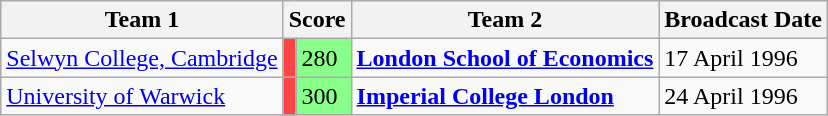<table class="wikitable" border="1">
<tr>
<th>Team 1</th>
<th colspan=2>Score</th>
<th>Team 2</th>
<th>Broadcast Date</th>
</tr>
<tr>
<td><a href='#'>Selwyn College, Cambridge</a></td>
<td style="background:#ff4444"></td>
<td style="background:#88ff88">280</td>
<td><strong><a href='#'>London School of Economics</a></strong></td>
<td>17 April 1996</td>
</tr>
<tr>
<td><a href='#'>University of Warwick</a></td>
<td style="background:#ff4444"></td>
<td style="background:#88ff88">300</td>
<td><strong><a href='#'>Imperial College London</a></strong></td>
<td>24 April 1996</td>
</tr>
</table>
